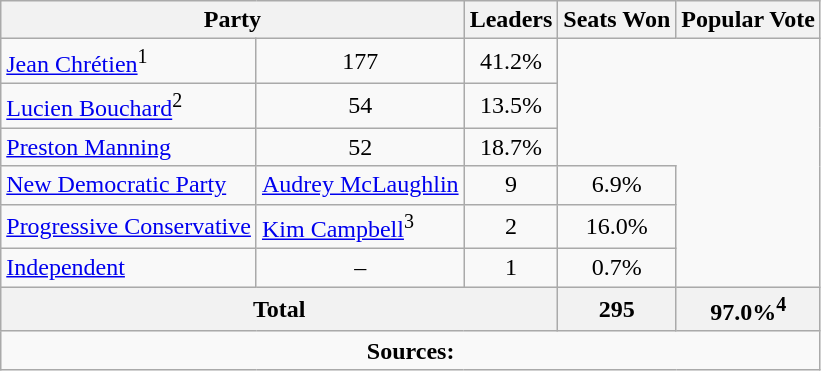<table class="wikitable">
<tr>
<th colspan="2">Party</th>
<th>Leaders</th>
<th>Seats Won</th>
<th>Popular Vote</th>
</tr>
<tr>
<td><a href='#'>Jean Chrétien</a><sup>1</sup></td>
<td align=center>177</td>
<td align=center>41.2%</td>
</tr>
<tr>
<td><a href='#'>Lucien Bouchard</a><sup>2</sup></td>
<td align=center>54</td>
<td align=center>13.5%</td>
</tr>
<tr>
<td><a href='#'>Preston Manning</a></td>
<td align=center>52</td>
<td align=center>18.7%</td>
</tr>
<tr>
<td><a href='#'>New Democratic Party</a></td>
<td><a href='#'>Audrey McLaughlin</a></td>
<td align=center>9</td>
<td align=center>6.9%</td>
</tr>
<tr>
<td><a href='#'>Progressive Conservative</a></td>
<td><a href='#'>Kim Campbell</a><sup>3</sup></td>
<td align=center>2</td>
<td align=center>16.0%</td>
</tr>
<tr>
<td><a href='#'>Independent</a></td>
<td align=center>–</td>
<td align=center>1</td>
<td align=center>0.7%</td>
</tr>
<tr>
<th colspan=3>Total</th>
<th>295</th>
<th>97.0%<sup>4</sup></th>
</tr>
<tr>
<td align="center" colspan=5><strong>Sources:</strong> </td>
</tr>
</table>
